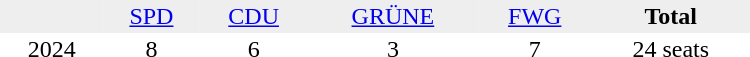<table border="0" cellpadding="2" cellspacing="0" width="500">
<tr bgcolor="#eeeeee" align="center">
<td></td>
<td><a href='#'>SPD</a></td>
<td><a href='#'>CDU</a></td>
<td><a href='#'>GRÜNE</a></td>
<td><a href='#'>FWG</a></td>
<td><strong>Total</strong></td>
</tr>
<tr align="center">
<td>2024</td>
<td>8</td>
<td>6</td>
<td>3</td>
<td>7</td>
<td>24 seats</td>
</tr>
</table>
